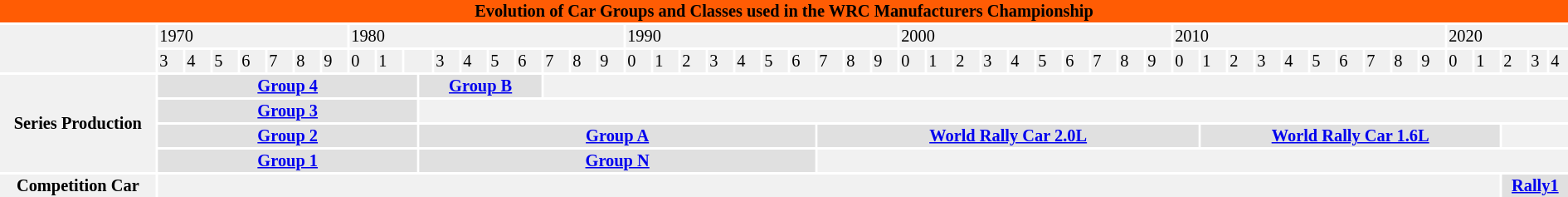<table class="toccolours mw-collapsed mw-collapsible" style="margin: 0.5em auto; clear: both; width: 100%; font-size:85%;">
<tr>
<th colspan="54" bgcolor=#ff5c04><span>Evolution of Car Groups and Classes used in the WRC Manufacturers Championship</span></th>
</tr>
<tr bgcolor="#F1F1F1">
<td rowspan="2" width="10%"></td>
<td colspan="7" width="30%">1970</td>
<td colspan="11" width="30%">1980</td>
<td colspan="10" width="30%">1990</td>
<td colspan="10" width="30%">2000</td>
<td colspan="10" width="30%">2010</td>
<td colspan="5" width="6%">2020</td>
</tr>
<tr bgcolor="#F0F0F0">
<td width="1.6%">3</td>
<td width="1.6%">4</td>
<td width="1.6%">5</td>
<td width="1.6%">6</td>
<td width="1.6%">7</td>
<td width="1.6%">8</td>
<td width="1.6%">9</td>
<td width="1.6%">0</td>
<td width="1.6%">1</td>
<td colspan="2" width="1.6%"></td>
<td width="1.6%">3</td>
<td width="1.6%">4</td>
<td width="1.6%">5</td>
<td width="1.6%">6</td>
<td width="1.6%">7</td>
<td width="1.6%">8</td>
<td width="1.6%">9</td>
<td width="1.6%">0</td>
<td width="1.6%">1</td>
<td width="1.6%">2</td>
<td width="1.6%">3</td>
<td width="1.6%">4</td>
<td width="1.6%">5</td>
<td width="1.6%">6</td>
<td width="1.6%">7</td>
<td width="1.6%">8</td>
<td width="1.6%">9</td>
<td width="1.6%">0</td>
<td width="1.6%">1</td>
<td width="1.6%">2</td>
<td width="1.6%">3</td>
<td width="1.6%">4</td>
<td width="1.6%">5</td>
<td width="1.6%">6</td>
<td width="1.6%">7</td>
<td width="1.6%">8</td>
<td width="1.6%">9</td>
<td width="1.6%">0</td>
<td width="1.6%">1</td>
<td width="1.6%">2</td>
<td width="1.6%">3</td>
<td width="1.6%">4</td>
<td width="1.6%">5</td>
<td width="1.6%">6</td>
<td width="1.6%">7</td>
<td width="1.6%">8</td>
<td width="1.6%">9</td>
<td width="1.6%">0</td>
<td width="1.6%">1</td>
<td width="1.6%">2</td>
<td>3</td>
<td>4</td>
</tr>
<tr bgcolor="#F1F1F1">
<td rowspan="4" style="text-align:center"><strong>Series Production</strong></td>
<td colspan="10" bgcolor="#E0E0E0" style="text-align:center"><strong><a href='#'>Group 4</a></strong></td>
<td colspan="5" bgcolor="#E0E0E0" style="text-align:center"><strong><a href='#'>Group B</a></strong></td>
<td colspan="38"></td>
</tr>
<tr>
<td colspan="10" bgcolor="#E0E0E0" style="text-align:center"><strong><a href='#'>Group 3</a></strong></td>
<td colspan="43" bgcolor="#F1F1F1"></td>
</tr>
<tr bgcolor="#F1F1F1">
<td colspan="10" bgcolor="#E0E0E0" style="text-align:center"><strong><a href='#'>Group 2</a></strong></td>
<td colspan="15" bgcolor="#E0E0E0" style="text-align:center"><strong><a href='#'>Group A</a></strong></td>
<td colspan="14" bgcolor="#E0E0E0" style="text-align:center"><strong><a href='#'>World Rally Car 2.0L</a></strong></td>
<td colspan="11" bgcolor="#E0E0E0" style="text-align:center"><strong><a href='#'>World Rally Car 1.6L</a></strong></td>
<td colspan="3"></td>
</tr>
<tr bgcolor="#F1F1F1">
<td colspan="10" bgcolor="#E0E0E0" style="text-align:center"><strong><a href='#'>Group 1</a></strong></td>
<td colspan="15" bgcolor="#E0E0E0" style="text-align:center"><strong><a href='#'>Group N</a></strong></td>
<td colspan="28"></td>
</tr>
<tr>
<td bgcolor="#F1F1F1" style="text-align:center"><strong>Competition Car</strong></td>
<td colspan="50" bgcolor="#F1F1F1"></td>
<td colspan="3" bgcolor="#E0E0E0" style="text-align:center"><strong><a href='#'>Rally1</a></strong></td>
</tr>
</table>
